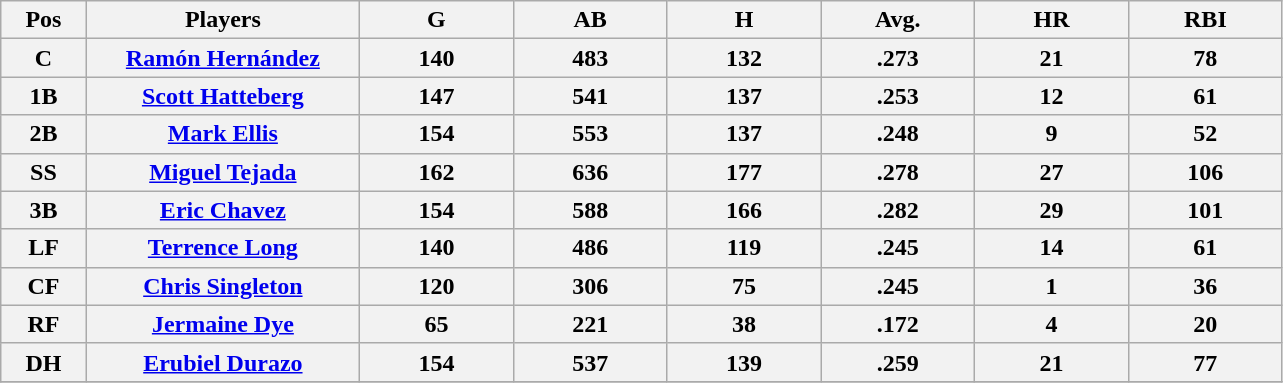<table class="wikitable sortable">
<tr>
<th bgcolor="#DDDDFF" width="5%">Pos</th>
<th bgcolor="#DDDDFF" width="16%">Players</th>
<th bgcolor="#DDDDFF" width="9%">G</th>
<th bgcolor="#DDDDFF" width="9%">AB</th>
<th bgcolor="#DDDDFF" width="9%">H</th>
<th bgcolor="#DDDDFF" width="9%">Avg.</th>
<th bgcolor="#DDDDFF" width="9%">HR</th>
<th bgcolor="#DDDDFF" width="9%">RBI</th>
</tr>
<tr>
<th>C</th>
<th><a href='#'>Ramón Hernández</a></th>
<th>140</th>
<th>483</th>
<th>132</th>
<th>.273</th>
<th>21</th>
<th>78</th>
</tr>
<tr>
<th>1B</th>
<th><a href='#'>Scott Hatteberg</a></th>
<th>147</th>
<th>541</th>
<th>137</th>
<th>.253</th>
<th>12</th>
<th>61</th>
</tr>
<tr>
<th>2B</th>
<th><a href='#'>Mark Ellis</a></th>
<th>154</th>
<th>553</th>
<th>137</th>
<th>.248</th>
<th>9</th>
<th>52</th>
</tr>
<tr>
<th>SS</th>
<th><a href='#'>Miguel Tejada</a></th>
<th>162</th>
<th>636</th>
<th>177</th>
<th>.278</th>
<th>27</th>
<th>106</th>
</tr>
<tr>
<th>3B</th>
<th><a href='#'>Eric Chavez</a></th>
<th>154</th>
<th>588</th>
<th>166</th>
<th>.282</th>
<th>29</th>
<th>101</th>
</tr>
<tr>
<th>LF</th>
<th><a href='#'>Terrence Long</a></th>
<th>140</th>
<th>486</th>
<th>119</th>
<th>.245</th>
<th>14</th>
<th>61</th>
</tr>
<tr>
<th>CF</th>
<th><a href='#'>Chris Singleton</a></th>
<th>120</th>
<th>306</th>
<th>75</th>
<th>.245</th>
<th>1</th>
<th>36</th>
</tr>
<tr>
<th>RF</th>
<th><a href='#'>Jermaine Dye</a></th>
<th>65</th>
<th>221</th>
<th>38</th>
<th>.172</th>
<th>4</th>
<th>20</th>
</tr>
<tr>
<th>DH</th>
<th><a href='#'>Erubiel Durazo</a></th>
<th>154</th>
<th>537</th>
<th>139</th>
<th>.259</th>
<th>21</th>
<th>77</th>
</tr>
<tr align="center">
</tr>
</table>
